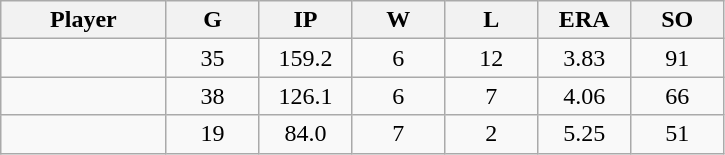<table class="wikitable sortable">
<tr>
<th bgcolor="#DDDDFF" width="16%">Player</th>
<th bgcolor="#DDDDFF" width="9%">G</th>
<th bgcolor="#DDDDFF" width="9%">IP</th>
<th bgcolor="#DDDDFF" width="9%">W</th>
<th bgcolor="#DDDDFF" width="9%">L</th>
<th bgcolor="#DDDDFF" width="9%">ERA</th>
<th bgcolor="#DDDDFF" width="9%">SO</th>
</tr>
<tr align="center">
<td></td>
<td>35</td>
<td>159.2</td>
<td>6</td>
<td>12</td>
<td>3.83</td>
<td>91</td>
</tr>
<tr align="center">
<td></td>
<td>38</td>
<td>126.1</td>
<td>6</td>
<td>7</td>
<td>4.06</td>
<td>66</td>
</tr>
<tr align="center">
<td></td>
<td>19</td>
<td>84.0</td>
<td>7</td>
<td>2</td>
<td>5.25</td>
<td>51</td>
</tr>
</table>
